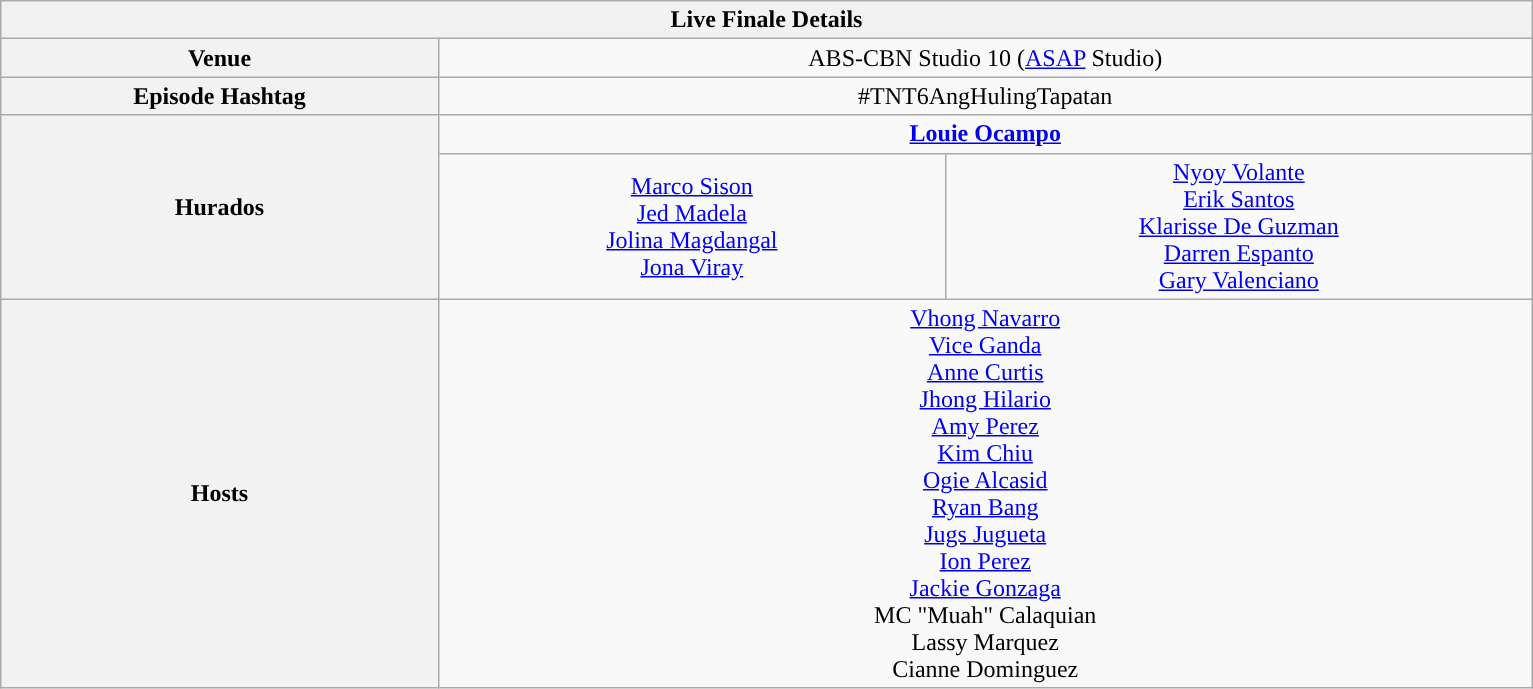<table class="wikitable  mw-collapsible ">
<tr>
<th colspan="3">Live Finale Details</th>
</tr>
<tr>
<th width=12%>Venue</th>
<td colspan="2" width="30%" align="center">ABS-CBN Studio 10 (<a href='#'>ASAP</a> Studio)</td>
</tr>
<tr>
<th>Episode Hashtag</th>
<td colspan="2" align="center">#TNT6AngHulingTapatan</td>
</tr>
<tr>
<th rowspan=2>Hurados</th>
<td colspan="2" align="center"><strong><a href='#'>Louie Ocampo</a></strong></td>
</tr>
<tr>
<td align=center><a href='#'>Marco Sison</a><br><a href='#'>Jed Madela</a><br><a href='#'>Jolina Magdangal</a><br><a href='#'>Jona Viray</a></td>
<td align=center><a href='#'>Nyoy Volante</a><br><a href='#'>Erik Santos</a><br><a href='#'>Klarisse De Guzman</a><br><a href='#'>Darren Espanto</a><br><a href='#'>Gary Valenciano</a></td>
</tr>
<tr>
<th>Hosts</th>
<td colspan="2" align="center"><a href='#'>Vhong Navarro</a><br><a href='#'>Vice Ganda</a><br><a href='#'>Anne Curtis</a><br><a href='#'>Jhong Hilario</a><br><a href='#'>Amy Perez</a><br><a href='#'>Kim Chiu</a><br><a href='#'>Ogie Alcasid</a><br><a href='#'>Ryan Bang</a><br><a href='#'>Jugs Jugueta</a><br><a href='#'>Ion Perez</a><br><a href='#'>Jackie Gonzaga</a><br>MC "Muah" Calaquian<br>Lassy Marquez<br>Cianne Dominguez</td>
</tr>
</table>
